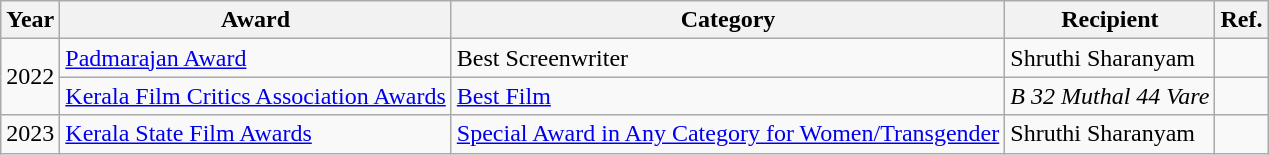<table class="wikitable">
<tr>
<th>Year</th>
<th>Award</th>
<th>Category</th>
<th>Recipient</th>
<th>Ref.</th>
</tr>
<tr>
<td rowspan="2">2022</td>
<td><a href='#'>Padmarajan Award</a></td>
<td>Best Screenwriter</td>
<td>Shruthi Sharanyam</td>
<td></td>
</tr>
<tr>
<td><a href='#'>Kerala Film Critics Association Awards</a></td>
<td><a href='#'>Best Film</a></td>
<td><em>B 32 Muthal 44 Vare</em></td>
<td></td>
</tr>
<tr>
<td>2023</td>
<td><a href='#'>Kerala State Film Awards</a></td>
<td><a href='#'>Special Award in Any Category for Women/Transgender</a></td>
<td>Shruthi Sharanyam</td>
<td></td>
</tr>
</table>
